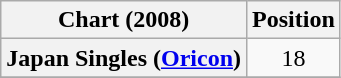<table class="wikitable plainrowheaders">
<tr>
<th>Chart (2008)</th>
<th>Position</th>
</tr>
<tr>
<th scope="row">Japan Singles (<a href='#'>Oricon</a>)</th>
<td style="text-align:center;">18</td>
</tr>
<tr>
</tr>
</table>
